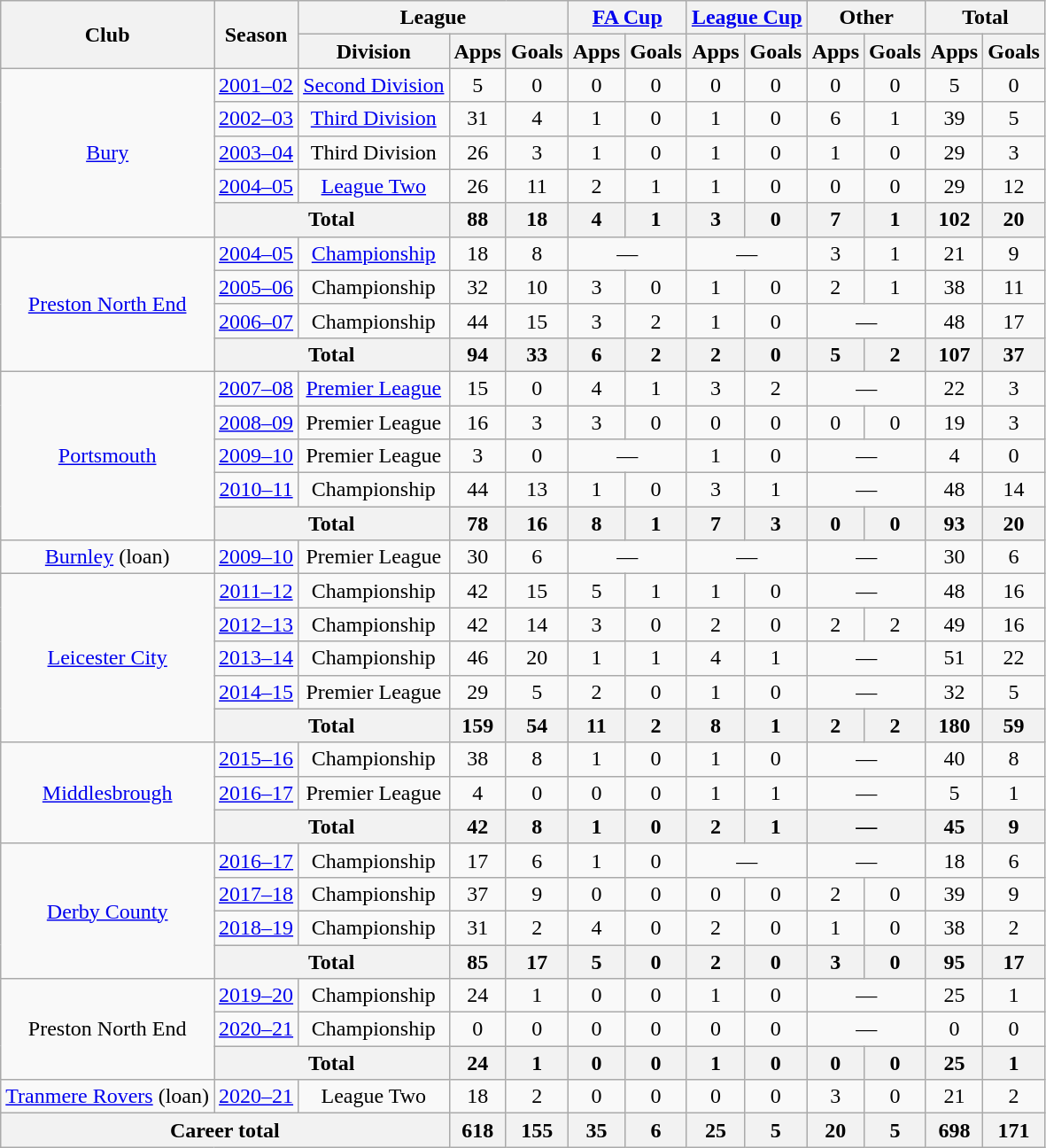<table class=wikitable style=text-align:center>
<tr>
<th rowspan=2>Club</th>
<th rowspan=2>Season</th>
<th colspan=3>League</th>
<th colspan=2><a href='#'>FA Cup</a></th>
<th colspan=2><a href='#'>League Cup</a></th>
<th colspan=2>Other</th>
<th colspan=2>Total</th>
</tr>
<tr>
<th>Division</th>
<th>Apps</th>
<th>Goals</th>
<th>Apps</th>
<th>Goals</th>
<th>Apps</th>
<th>Goals</th>
<th>Apps</th>
<th>Goals</th>
<th>Apps</th>
<th>Goals</th>
</tr>
<tr>
<td rowspan=5><a href='#'>Bury</a></td>
<td><a href='#'>2001–02</a></td>
<td><a href='#'>Second Division</a></td>
<td>5</td>
<td>0</td>
<td>0</td>
<td>0</td>
<td>0</td>
<td>0</td>
<td>0</td>
<td>0</td>
<td>5</td>
<td>0</td>
</tr>
<tr>
<td><a href='#'>2002–03</a></td>
<td><a href='#'>Third Division</a></td>
<td>31</td>
<td>4</td>
<td>1</td>
<td>0</td>
<td>1</td>
<td>0</td>
<td>6</td>
<td>1</td>
<td>39</td>
<td>5</td>
</tr>
<tr>
<td><a href='#'>2003–04</a></td>
<td>Third Division</td>
<td>26</td>
<td>3</td>
<td>1</td>
<td>0</td>
<td>1</td>
<td>0</td>
<td>1</td>
<td>0</td>
<td>29</td>
<td>3</td>
</tr>
<tr>
<td><a href='#'>2004–05</a></td>
<td><a href='#'>League Two</a></td>
<td>26</td>
<td>11</td>
<td>2</td>
<td>1</td>
<td>1</td>
<td>0</td>
<td>0</td>
<td>0</td>
<td>29</td>
<td>12</td>
</tr>
<tr>
<th colspan=2>Total</th>
<th>88</th>
<th>18</th>
<th>4</th>
<th>1</th>
<th>3</th>
<th>0</th>
<th>7</th>
<th>1</th>
<th>102</th>
<th>20</th>
</tr>
<tr>
<td rowspan=4><a href='#'>Preston North End</a></td>
<td><a href='#'>2004–05</a></td>
<td><a href='#'>Championship</a></td>
<td>18</td>
<td>8</td>
<td colspan=2>—</td>
<td colspan=2>—</td>
<td>3</td>
<td>1</td>
<td>21</td>
<td>9</td>
</tr>
<tr>
<td><a href='#'>2005–06</a></td>
<td>Championship</td>
<td>32</td>
<td>10</td>
<td>3</td>
<td>0</td>
<td>1</td>
<td>0</td>
<td>2</td>
<td>1</td>
<td>38</td>
<td>11</td>
</tr>
<tr>
<td><a href='#'>2006–07</a></td>
<td>Championship</td>
<td>44</td>
<td>15</td>
<td>3</td>
<td>2</td>
<td>1</td>
<td>0</td>
<td colspan=2>—</td>
<td>48</td>
<td>17</td>
</tr>
<tr>
<th colspan=2>Total</th>
<th>94</th>
<th>33</th>
<th>6</th>
<th>2</th>
<th>2</th>
<th>0</th>
<th>5</th>
<th>2</th>
<th>107</th>
<th>37</th>
</tr>
<tr>
<td rowspan=5><a href='#'>Portsmouth</a></td>
<td><a href='#'>2007–08</a></td>
<td><a href='#'>Premier League</a></td>
<td>15</td>
<td>0</td>
<td>4</td>
<td>1</td>
<td>3</td>
<td>2</td>
<td colspan=2>—</td>
<td>22</td>
<td>3</td>
</tr>
<tr>
<td><a href='#'>2008–09</a></td>
<td>Premier League</td>
<td>16</td>
<td>3</td>
<td>3</td>
<td>0</td>
<td>0</td>
<td>0</td>
<td>0</td>
<td>0</td>
<td>19</td>
<td>3</td>
</tr>
<tr>
<td><a href='#'>2009–10</a></td>
<td>Premier League</td>
<td>3</td>
<td>0</td>
<td colspan=2>—</td>
<td>1</td>
<td>0</td>
<td colspan=2>—</td>
<td>4</td>
<td>0</td>
</tr>
<tr>
<td><a href='#'>2010–11</a></td>
<td>Championship</td>
<td>44</td>
<td>13</td>
<td>1</td>
<td>0</td>
<td>3</td>
<td>1</td>
<td colspan=2>—</td>
<td>48</td>
<td>14</td>
</tr>
<tr>
<th colspan=2>Total</th>
<th>78</th>
<th>16</th>
<th>8</th>
<th>1</th>
<th>7</th>
<th>3</th>
<th>0</th>
<th>0</th>
<th>93</th>
<th>20</th>
</tr>
<tr>
<td><a href='#'>Burnley</a> (loan)</td>
<td><a href='#'>2009–10</a></td>
<td>Premier League</td>
<td>30</td>
<td>6</td>
<td colspan=2>—</td>
<td colspan=2>—</td>
<td colspan=2>—</td>
<td>30</td>
<td>6</td>
</tr>
<tr>
<td rowspan=5><a href='#'>Leicester City</a></td>
<td><a href='#'>2011–12</a></td>
<td>Championship</td>
<td>42</td>
<td>15</td>
<td>5</td>
<td>1</td>
<td>1</td>
<td>0</td>
<td colspan=2>—</td>
<td>48</td>
<td>16</td>
</tr>
<tr>
<td><a href='#'>2012–13</a></td>
<td>Championship</td>
<td>42</td>
<td>14</td>
<td>3</td>
<td>0</td>
<td>2</td>
<td>0</td>
<td>2</td>
<td>2</td>
<td>49</td>
<td>16</td>
</tr>
<tr>
<td><a href='#'>2013–14</a></td>
<td>Championship</td>
<td>46</td>
<td>20</td>
<td>1</td>
<td>1</td>
<td>4</td>
<td>1</td>
<td colspan=2>—</td>
<td>51</td>
<td>22</td>
</tr>
<tr>
<td><a href='#'>2014–15</a></td>
<td>Premier League</td>
<td>29</td>
<td>5</td>
<td>2</td>
<td>0</td>
<td>1</td>
<td>0</td>
<td colspan=2>—</td>
<td>32</td>
<td>5</td>
</tr>
<tr>
<th colspan=2>Total</th>
<th>159</th>
<th>54</th>
<th>11</th>
<th>2</th>
<th>8</th>
<th>1</th>
<th>2</th>
<th>2</th>
<th>180</th>
<th>59</th>
</tr>
<tr>
<td rowspan=3><a href='#'>Middlesbrough</a></td>
<td><a href='#'>2015–16</a></td>
<td>Championship</td>
<td>38</td>
<td>8</td>
<td>1</td>
<td>0</td>
<td>1</td>
<td>0</td>
<td colspan=2>—</td>
<td>40</td>
<td>8</td>
</tr>
<tr>
<td><a href='#'>2016–17</a></td>
<td>Premier League</td>
<td>4</td>
<td>0</td>
<td>0</td>
<td>0</td>
<td>1</td>
<td>1</td>
<td colspan=2>—</td>
<td>5</td>
<td>1</td>
</tr>
<tr>
<th colspan=2>Total</th>
<th>42</th>
<th>8</th>
<th>1</th>
<th>0</th>
<th>2</th>
<th>1</th>
<th colspan=2>—</th>
<th>45</th>
<th>9</th>
</tr>
<tr>
<td rowspan=4><a href='#'>Derby County</a></td>
<td><a href='#'>2016–17</a></td>
<td>Championship</td>
<td>17</td>
<td>6</td>
<td>1</td>
<td>0</td>
<td colspan=2>—</td>
<td colspan=2>—</td>
<td>18</td>
<td>6</td>
</tr>
<tr>
<td><a href='#'>2017–18</a></td>
<td>Championship</td>
<td>37</td>
<td>9</td>
<td>0</td>
<td>0</td>
<td>0</td>
<td>0</td>
<td>2</td>
<td>0</td>
<td>39</td>
<td>9</td>
</tr>
<tr>
<td><a href='#'>2018–19</a></td>
<td>Championship</td>
<td>31</td>
<td>2</td>
<td>4</td>
<td>0</td>
<td>2</td>
<td>0</td>
<td>1</td>
<td>0</td>
<td>38</td>
<td>2</td>
</tr>
<tr>
<th colspan=2>Total</th>
<th>85</th>
<th>17</th>
<th>5</th>
<th>0</th>
<th>2</th>
<th>0</th>
<th>3</th>
<th>0</th>
<th>95</th>
<th>17</th>
</tr>
<tr>
<td rowspan=3>Preston North End</td>
<td><a href='#'>2019–20</a></td>
<td>Championship</td>
<td>24</td>
<td>1</td>
<td>0</td>
<td>0</td>
<td>1</td>
<td>0</td>
<td colspan=2>—</td>
<td>25</td>
<td>1</td>
</tr>
<tr>
<td><a href='#'>2020–21</a></td>
<td>Championship</td>
<td>0</td>
<td>0</td>
<td>0</td>
<td>0</td>
<td>0</td>
<td>0</td>
<td colspan=2>—</td>
<td>0</td>
<td>0</td>
</tr>
<tr>
<th colspan=2>Total</th>
<th>24</th>
<th>1</th>
<th>0</th>
<th>0</th>
<th>1</th>
<th>0</th>
<th>0</th>
<th>0</th>
<th>25</th>
<th>1</th>
</tr>
<tr>
<td><a href='#'>Tranmere Rovers</a> (loan)</td>
<td><a href='#'>2020–21</a></td>
<td>League Two</td>
<td>18</td>
<td>2</td>
<td>0</td>
<td>0</td>
<td>0</td>
<td>0</td>
<td>3</td>
<td>0</td>
<td>21</td>
<td>2</td>
</tr>
<tr>
<th colspan=3>Career total</th>
<th>618</th>
<th>155</th>
<th>35</th>
<th>6</th>
<th>25</th>
<th>5</th>
<th>20</th>
<th>5</th>
<th>698</th>
<th>171</th>
</tr>
</table>
